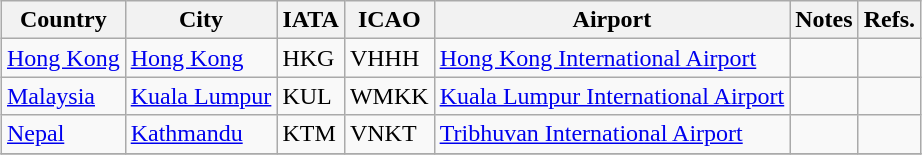<table class="wikitable sortable" style="margin: 1em auto;">
<tr>
<th>Country</th>
<th>City</th>
<th>IATA</th>
<th>ICAO</th>
<th>Airport</th>
<th>Notes</th>
<th class="unsortable">Refs.</th>
</tr>
<tr>
<td><a href='#'>Hong Kong</a></td>
<td><a href='#'>Hong Kong</a></td>
<td>HKG</td>
<td>VHHH</td>
<td><a href='#'>Hong Kong International Airport</a></td>
<td></td>
<td></td>
</tr>
<tr>
<td><a href='#'>Malaysia</a></td>
<td><a href='#'>Kuala Lumpur</a></td>
<td>KUL</td>
<td>WMKK</td>
<td><a href='#'>Kuala Lumpur International Airport</a></td>
<td></td>
<td></td>
</tr>
<tr>
<td><a href='#'>Nepal</a></td>
<td><a href='#'>Kathmandu</a></td>
<td>KTM</td>
<td>VNKT</td>
<td><a href='#'>Tribhuvan International Airport</a></td>
<td></td>
<td></td>
</tr>
<tr>
</tr>
</table>
